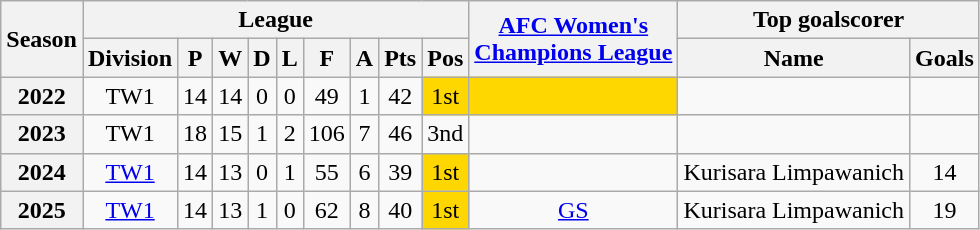<table class="wikitable" style="text-align: center">
<tr>
<th rowspan=2>Season</th>
<th colspan=9>League</th>
<th rowspan=2><a href='#'>AFC Women's<br>Champions League</a></th>
<th colspan=2>Top goalscorer</th>
</tr>
<tr>
<th>Division</th>
<th>P</th>
<th>W</th>
<th>D</th>
<th>L</th>
<th>F</th>
<th>A</th>
<th>Pts</th>
<th>Pos</th>
<th>Name</th>
<th>Goals</th>
</tr>
<tr>
<th>2022</th>
<td>TW1</td>
<td>14</td>
<td>14</td>
<td>0</td>
<td>0</td>
<td>49</td>
<td>1</td>
<td>42</td>
<td bgcolor=gold>1st</td>
<td bgcolor="gold"><a href='#'></a></td>
<td></td>
<td></td>
</tr>
<tr>
<th>2023</th>
<td>TW1</td>
<td>18</td>
<td>15</td>
<td>1</td>
<td>2</td>
<td>106</td>
<td>7</td>
<td>46</td>
<td>3nd</td>
<td></td>
<td></td>
<td></td>
</tr>
<tr>
<th>2024</th>
<td><a href='#'>TW1</a></td>
<td>14</td>
<td>13</td>
<td>0</td>
<td>1</td>
<td>55</td>
<td>6</td>
<td>39</td>
<td bgcolor=gold>1st</td>
<td></td>
<td align="left"> Kurisara Limpawanich</td>
<td>14</td>
</tr>
<tr>
<th>2025</th>
<td><a href='#'>TW1</a></td>
<td>14</td>
<td>13</td>
<td>1</td>
<td>0</td>
<td>62</td>
<td>8</td>
<td>40</td>
<td bgcolor=gold>1st</td>
<td><a href='#'>GS</a></td>
<td align="left"> Kurisara Limpawanich</td>
<td>19</td>
</tr>
</table>
